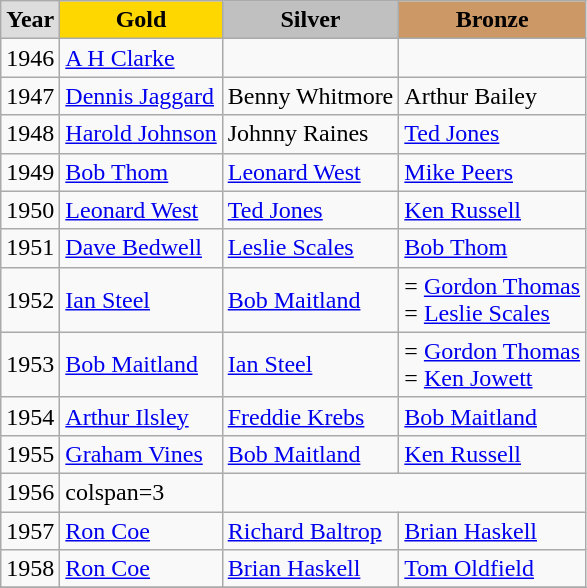<table class="wikitable" style="text-align:left;">
<tr style="text-align:center; font-weight:bold;">
<td style="background:#ddd; ">Year</td>
<td style="background:gold; ">Gold</td>
<td style="background:silver; ">Silver</td>
<td style="background:#c96; ">Bronze</td>
</tr>
<tr>
<td>1946</td>
<td><a href='#'>A H Clarke</a></td>
<td></td>
<td></td>
</tr>
<tr>
<td>1947</td>
<td><a href='#'>Dennis Jaggard</a></td>
<td>Benny Whitmore</td>
<td>Arthur Bailey</td>
</tr>
<tr>
<td>1948</td>
<td><a href='#'>Harold Johnson</a></td>
<td>Johnny Raines</td>
<td><a href='#'>Ted Jones</a></td>
</tr>
<tr>
<td>1949</td>
<td><a href='#'>Bob Thom</a></td>
<td><a href='#'>Leonard West</a></td>
<td><a href='#'>Mike Peers</a></td>
</tr>
<tr>
<td>1950</td>
<td><a href='#'>Leonard West</a></td>
<td><a href='#'>Ted Jones</a></td>
<td><a href='#'>Ken Russell</a></td>
</tr>
<tr>
<td>1951</td>
<td><a href='#'>Dave Bedwell</a></td>
<td><a href='#'>Leslie Scales</a></td>
<td><a href='#'>Bob Thom</a></td>
</tr>
<tr>
<td>1952</td>
<td><a href='#'>Ian Steel</a></td>
<td><a href='#'>Bob Maitland</a></td>
<td>= <a href='#'>Gordon Thomas</a><br>= <a href='#'>Leslie Scales</a></td>
</tr>
<tr>
<td>1953</td>
<td><a href='#'>Bob Maitland</a></td>
<td><a href='#'>Ian Steel</a></td>
<td>= <a href='#'>Gordon Thomas</a><br>= <a href='#'>Ken Jowett</a></td>
</tr>
<tr>
<td>1954</td>
<td><a href='#'>Arthur Ilsley</a></td>
<td><a href='#'>Freddie Krebs</a></td>
<td><a href='#'>Bob Maitland</a></td>
</tr>
<tr>
<td>1955</td>
<td><a href='#'>Graham Vines</a></td>
<td><a href='#'>Bob Maitland</a></td>
<td><a href='#'>Ken Russell</a></td>
</tr>
<tr>
<td>1956</td>
<td>colspan=3 </td>
</tr>
<tr>
<td>1957</td>
<td><a href='#'>Ron Coe</a></td>
<td><a href='#'>Richard Baltrop</a></td>
<td><a href='#'>Brian Haskell</a></td>
</tr>
<tr>
<td>1958</td>
<td><a href='#'>Ron Coe</a></td>
<td><a href='#'>Brian Haskell</a></td>
<td><a href='#'>Tom Oldfield</a></td>
</tr>
<tr>
</tr>
</table>
